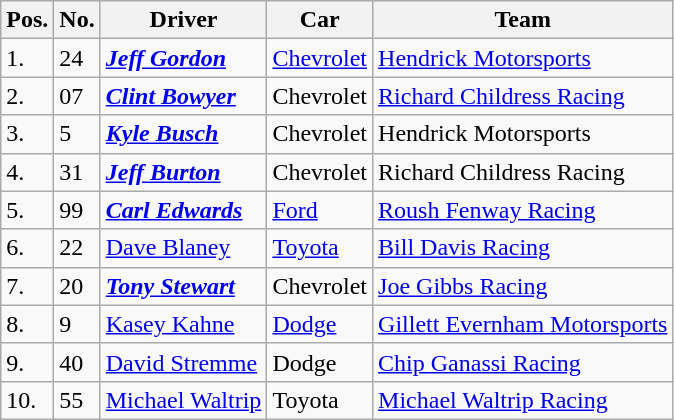<table class="wikitable">
<tr>
<th>Pos.</th>
<th>No.</th>
<th>Driver</th>
<th>Car</th>
<th>Team</th>
</tr>
<tr>
<td>1.</td>
<td>24</td>
<td><strong><em><a href='#'>Jeff Gordon</a></em></strong></td>
<td><a href='#'>Chevrolet</a></td>
<td><a href='#'>Hendrick Motorsports</a></td>
</tr>
<tr>
<td>2.</td>
<td>07</td>
<td><strong><em><a href='#'>Clint Bowyer</a></em></strong></td>
<td>Chevrolet</td>
<td><a href='#'>Richard Childress Racing</a></td>
</tr>
<tr>
<td>3.</td>
<td>5</td>
<td><strong><em><a href='#'>Kyle Busch</a></em></strong></td>
<td>Chevrolet</td>
<td>Hendrick Motorsports</td>
</tr>
<tr>
<td>4.</td>
<td>31</td>
<td><strong><em><a href='#'>Jeff Burton</a></em></strong></td>
<td>Chevrolet</td>
<td>Richard Childress Racing</td>
</tr>
<tr>
<td>5.</td>
<td>99</td>
<td><strong><em><a href='#'>Carl Edwards</a></em></strong></td>
<td><a href='#'>Ford</a></td>
<td><a href='#'>Roush Fenway Racing</a></td>
</tr>
<tr>
<td>6.</td>
<td>22</td>
<td><a href='#'>Dave Blaney</a></td>
<td><a href='#'>Toyota</a></td>
<td><a href='#'>Bill Davis Racing</a></td>
</tr>
<tr>
<td>7.</td>
<td>20</td>
<td><strong><em><a href='#'>Tony Stewart</a></em></strong></td>
<td>Chevrolet</td>
<td><a href='#'>Joe Gibbs Racing</a></td>
</tr>
<tr>
<td>8.</td>
<td>9</td>
<td><a href='#'>Kasey Kahne</a></td>
<td><a href='#'>Dodge</a></td>
<td><a href='#'>Gillett Evernham Motorsports</a></td>
</tr>
<tr>
<td>9.</td>
<td>40</td>
<td><a href='#'>David Stremme</a></td>
<td>Dodge</td>
<td><a href='#'>Chip Ganassi Racing</a></td>
</tr>
<tr>
<td>10.</td>
<td>55</td>
<td><a href='#'>Michael Waltrip</a></td>
<td>Toyota</td>
<td><a href='#'>Michael Waltrip Racing</a></td>
</tr>
</table>
